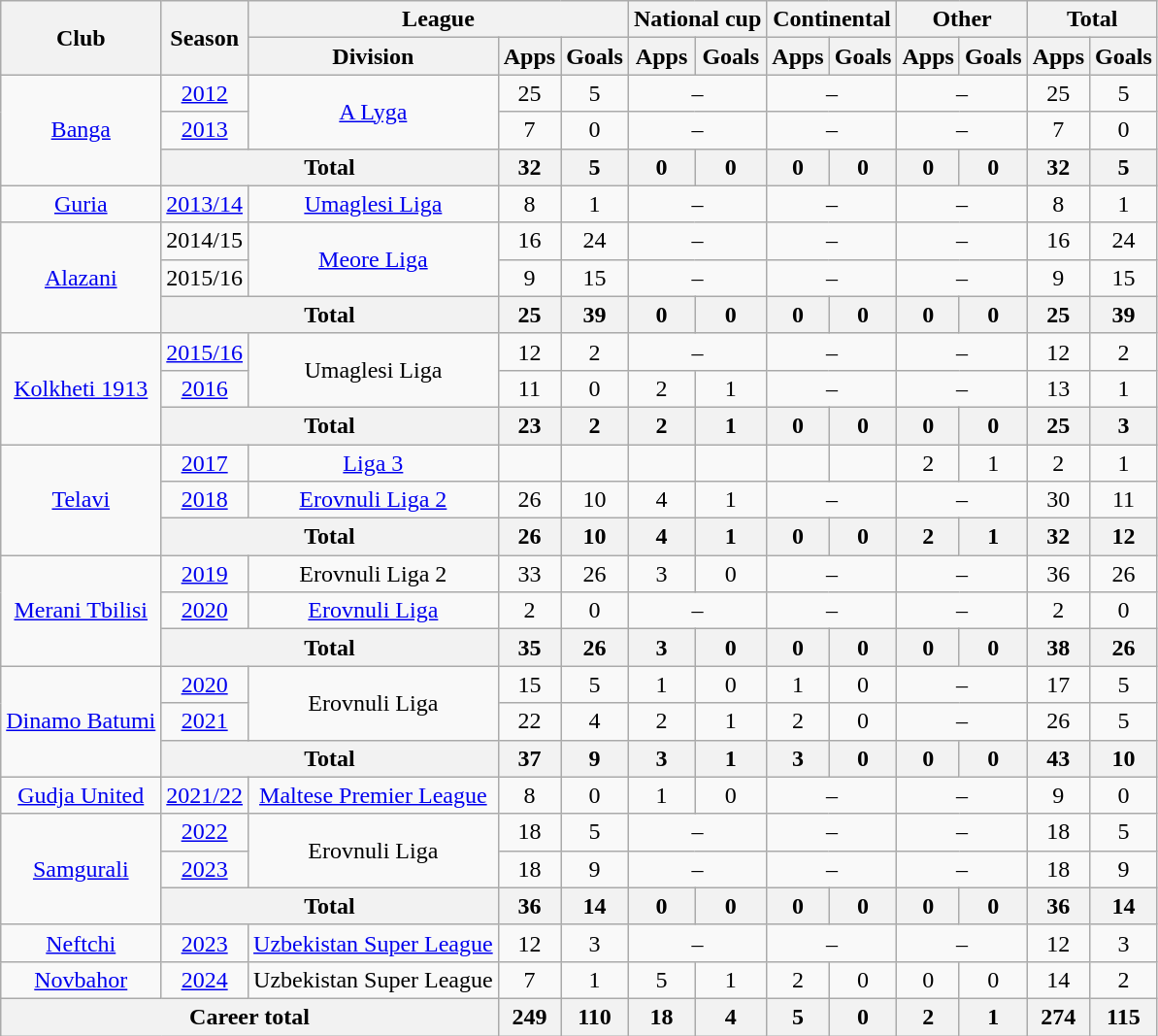<table class="wikitable" style="text-align:center">
<tr>
<th rowspan="2">Club</th>
<th rowspan="2">Season</th>
<th colspan="3">League</th>
<th colspan="2">National cup</th>
<th colspan="2">Continental</th>
<th colspan="2">Other</th>
<th colspan="2">Total</th>
</tr>
<tr>
<th>Division</th>
<th>Apps</th>
<th>Goals</th>
<th>Apps</th>
<th>Goals</th>
<th>Apps</th>
<th>Goals</th>
<th>Apps</th>
<th>Goals</th>
<th>Apps</th>
<th>Goals</th>
</tr>
<tr>
<td rowspan="3"><a href='#'>Banga</a></td>
<td><a href='#'>2012</a></td>
<td rowspan="2"><a href='#'>A Lyga</a></td>
<td>25</td>
<td>5</td>
<td colspan="2">–</td>
<td colspan="2">–</td>
<td colspan="2">–</td>
<td>25</td>
<td>5</td>
</tr>
<tr>
<td><a href='#'>2013</a></td>
<td>7</td>
<td>0</td>
<td colspan="2">–</td>
<td colspan="2">–</td>
<td colspan="2">–</td>
<td>7</td>
<td>0</td>
</tr>
<tr>
<th colspan="2">Total</th>
<th>32</th>
<th>5</th>
<th>0</th>
<th>0</th>
<th>0</th>
<th>0</th>
<th>0</th>
<th>0</th>
<th>32</th>
<th>5</th>
</tr>
<tr>
<td><a href='#'>Guria</a></td>
<td><a href='#'>2013/14</a></td>
<td><a href='#'>Umaglesi Liga</a></td>
<td>8</td>
<td>1</td>
<td colspan="2">–</td>
<td colspan="2">–</td>
<td colspan="2">–</td>
<td>8</td>
<td>1</td>
</tr>
<tr>
<td rowspan="3"><a href='#'>Alazani</a></td>
<td>2014/15</td>
<td rowspan="2"><a href='#'>Meore Liga</a></td>
<td>16</td>
<td>24</td>
<td colspan="2">–</td>
<td colspan="2">–</td>
<td colspan="2">–</td>
<td>16</td>
<td>24</td>
</tr>
<tr>
<td>2015/16</td>
<td>9</td>
<td>15</td>
<td colspan="2">–</td>
<td colspan="2">–</td>
<td colspan="2">–</td>
<td>9</td>
<td>15</td>
</tr>
<tr>
<th colspan="2">Total</th>
<th>25</th>
<th>39</th>
<th>0</th>
<th>0</th>
<th>0</th>
<th>0</th>
<th>0</th>
<th>0</th>
<th>25</th>
<th>39</th>
</tr>
<tr>
<td rowspan="3"><a href='#'>Kolkheti 1913</a></td>
<td><a href='#'>2015/16</a></td>
<td rowspan="2">Umaglesi Liga</td>
<td>12</td>
<td>2</td>
<td colspan="2">–</td>
<td colspan="2">–</td>
<td colspan="2">–</td>
<td>12</td>
<td>2</td>
</tr>
<tr>
<td><a href='#'>2016</a></td>
<td>11</td>
<td>0</td>
<td>2</td>
<td>1</td>
<td colspan="2">–</td>
<td colspan="2">–</td>
<td>13</td>
<td>1</td>
</tr>
<tr>
<th colspan="2">Total</th>
<th>23</th>
<th>2</th>
<th>2</th>
<th>1</th>
<th>0</th>
<th>0</th>
<th>0</th>
<th>0</th>
<th>25</th>
<th>3</th>
</tr>
<tr>
<td rowspan="3"><a href='#'>Telavi</a></td>
<td><a href='#'>2017</a></td>
<td><a href='#'>Liga 3</a></td>
<td></td>
<td></td>
<td></td>
<td></td>
<td></td>
<td></td>
<td>2</td>
<td>1</td>
<td>2</td>
<td>1</td>
</tr>
<tr>
<td><a href='#'>2018</a></td>
<td><a href='#'>Erovnuli Liga 2</a></td>
<td>26</td>
<td>10</td>
<td>4</td>
<td>1</td>
<td colspan="2">–</td>
<td colspan="2">–</td>
<td>30</td>
<td>11</td>
</tr>
<tr>
<th colspan="2">Total</th>
<th>26</th>
<th>10</th>
<th>4</th>
<th>1</th>
<th>0</th>
<th>0</th>
<th>2</th>
<th>1</th>
<th>32</th>
<th>12</th>
</tr>
<tr>
<td rowspan="3"><a href='#'>Merani Tbilisi</a></td>
<td><a href='#'>2019</a></td>
<td>Erovnuli Liga 2</td>
<td>33</td>
<td>26</td>
<td>3</td>
<td>0</td>
<td colspan="2">–</td>
<td colspan="2">–</td>
<td>36</td>
<td>26</td>
</tr>
<tr>
<td><a href='#'>2020</a></td>
<td><a href='#'>Erovnuli Liga</a></td>
<td>2</td>
<td>0</td>
<td colspan="2">–</td>
<td colspan="2">–</td>
<td colspan="2">–</td>
<td>2</td>
<td>0</td>
</tr>
<tr>
<th colspan="2">Total</th>
<th>35</th>
<th>26</th>
<th>3</th>
<th>0</th>
<th>0</th>
<th>0</th>
<th>0</th>
<th>0</th>
<th>38</th>
<th>26</th>
</tr>
<tr>
<td rowspan="3"><a href='#'>Dinamo Batumi</a></td>
<td><a href='#'>2020</a></td>
<td rowspan="2">Erovnuli Liga</td>
<td>15</td>
<td>5</td>
<td>1</td>
<td>0</td>
<td>1</td>
<td>0</td>
<td colspan="2">–</td>
<td>17</td>
<td>5</td>
</tr>
<tr>
<td><a href='#'>2021</a></td>
<td>22</td>
<td>4</td>
<td>2</td>
<td>1</td>
<td>2</td>
<td>0</td>
<td colspan="2">–</td>
<td>26</td>
<td>5</td>
</tr>
<tr>
<th colspan="2">Total</th>
<th>37</th>
<th>9</th>
<th>3</th>
<th>1</th>
<th>3</th>
<th>0</th>
<th>0</th>
<th>0</th>
<th>43</th>
<th>10</th>
</tr>
<tr>
<td><a href='#'>Gudja United</a></td>
<td><a href='#'>2021/22</a></td>
<td><a href='#'>Maltese Premier League</a></td>
<td>8</td>
<td>0</td>
<td>1</td>
<td>0</td>
<td colspan="2">–</td>
<td colspan="2">–</td>
<td>9</td>
<td>0</td>
</tr>
<tr>
<td rowspan="3"><a href='#'>Samgurali</a></td>
<td><a href='#'>2022</a></td>
<td rowspan="2">Erovnuli Liga</td>
<td>18</td>
<td>5</td>
<td colspan="2">–</td>
<td colspan="2">–</td>
<td colspan="2">–</td>
<td>18</td>
<td>5</td>
</tr>
<tr>
<td><a href='#'>2023</a></td>
<td>18</td>
<td>9</td>
<td colspan="2">–</td>
<td colspan="2">–</td>
<td colspan="2">–</td>
<td>18</td>
<td>9</td>
</tr>
<tr>
<th colspan="2">Total</th>
<th>36</th>
<th>14</th>
<th>0</th>
<th>0</th>
<th>0</th>
<th>0</th>
<th>0</th>
<th>0</th>
<th>36</th>
<th>14</th>
</tr>
<tr>
<td><a href='#'>Neftchi</a></td>
<td><a href='#'>2023</a></td>
<td><a href='#'>Uzbekistan Super League</a></td>
<td>12</td>
<td>3</td>
<td colspan="2">–</td>
<td colspan="2">–</td>
<td colspan="2">–</td>
<td>12</td>
<td>3</td>
</tr>
<tr>
<td><a href='#'>Novbahor</a></td>
<td><a href='#'>2024</a></td>
<td>Uzbekistan Super League</td>
<td>7</td>
<td>1</td>
<td>5</td>
<td>1</td>
<td>2</td>
<td>0</td>
<td>0</td>
<td>0</td>
<td>14</td>
<td>2</td>
</tr>
<tr>
<th colspan="3">Career total</th>
<th>249</th>
<th>110</th>
<th>18</th>
<th>4</th>
<th>5</th>
<th>0</th>
<th>2</th>
<th>1</th>
<th>274</th>
<th>115</th>
</tr>
</table>
